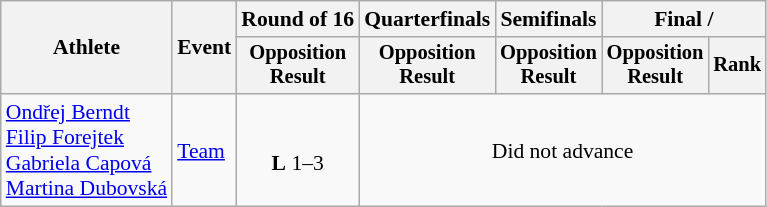<table class="wikitable" style="font-size:90%">
<tr>
<th rowspan="2">Athlete</th>
<th rowspan="2">Event</th>
<th>Round of 16</th>
<th>Quarterfinals</th>
<th>Semifinals</th>
<th colspan=2>Final / </th>
</tr>
<tr style="font-size:95%">
<th>Opposition<br>Result</th>
<th>Opposition<br>Result</th>
<th>Opposition<br>Result</th>
<th>Opposition<br>Result</th>
<th>Rank</th>
</tr>
<tr align=center>
<td align="left"><a href='#'>Ondřej Berndt</a><br><a href='#'>Filip Forejtek</a><br><a href='#'>Gabriela Capová</a><br><a href='#'>Martina Dubovská</a></td>
<td align="left"><a href='#'>Team</a></td>
<td><br><strong>L</strong> 1–3</td>
<td colspan=4>Did not advance</td>
</tr>
</table>
